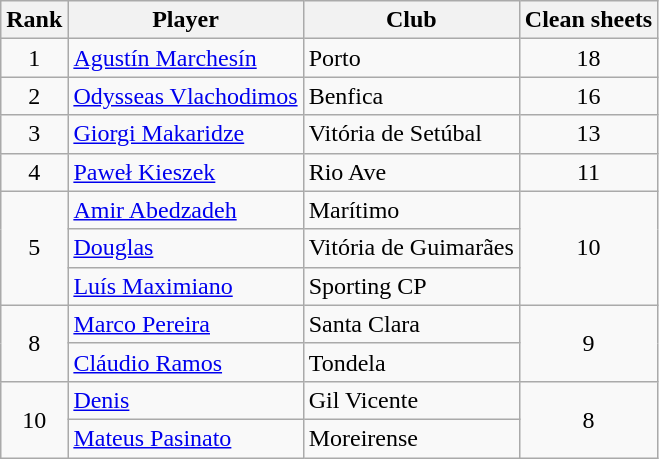<table class="wikitable" style="text-align:center">
<tr>
<th>Rank</th>
<th>Player</th>
<th>Club</th>
<th>Clean sheets</th>
</tr>
<tr>
<td>1</td>
<td align="left"> <a href='#'>Agustín Marchesín</a></td>
<td align="left">Porto</td>
<td>18</td>
</tr>
<tr>
<td>2</td>
<td align="left"> <a href='#'>Odysseas Vlachodimos</a></td>
<td align="left">Benfica</td>
<td>16</td>
</tr>
<tr>
<td>3</td>
<td align="left"> <a href='#'>Giorgi Makaridze</a></td>
<td align="left">Vitória de Setúbal</td>
<td>13</td>
</tr>
<tr>
<td>4</td>
<td align="left"> <a href='#'>Paweł Kieszek</a></td>
<td align="left">Rio Ave</td>
<td>11</td>
</tr>
<tr>
<td rowspan="3">5</td>
<td align="left"> <a href='#'>Amir Abedzadeh</a></td>
<td align="left">Marítimo</td>
<td rowspan="3">10</td>
</tr>
<tr>
<td align="left"> <a href='#'>Douglas</a></td>
<td align="left">Vitória de Guimarães</td>
</tr>
<tr>
<td align="left"> <a href='#'>Luís Maximiano</a></td>
<td align="left">Sporting CP</td>
</tr>
<tr>
<td rowspan=2>8</td>
<td align="left"> <a href='#'>Marco Pereira</a></td>
<td align="left">Santa Clara</td>
<td rowspan=2>9</td>
</tr>
<tr>
<td align="left"> <a href='#'>Cláudio Ramos</a></td>
<td align="left">Tondela</td>
</tr>
<tr>
<td rowspan=2>10</td>
<td align="left"> <a href='#'>Denis</a></td>
<td align="left">Gil Vicente</td>
<td rowspan=2>8</td>
</tr>
<tr>
<td align="left"> <a href='#'>Mateus Pasinato</a></td>
<td align="left">Moreirense</td>
</tr>
</table>
